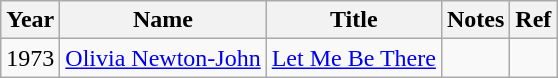<table class="wikitable">
<tr>
<th>Year</th>
<th>Name</th>
<th>Title</th>
<th>Notes</th>
<th>Ref</th>
</tr>
<tr>
<td>1973</td>
<td><a href='#'>Olivia Newton-John</a></td>
<td><a href='#'>Let Me Be There</a></td>
<td></td>
<td></td>
</tr>
</table>
